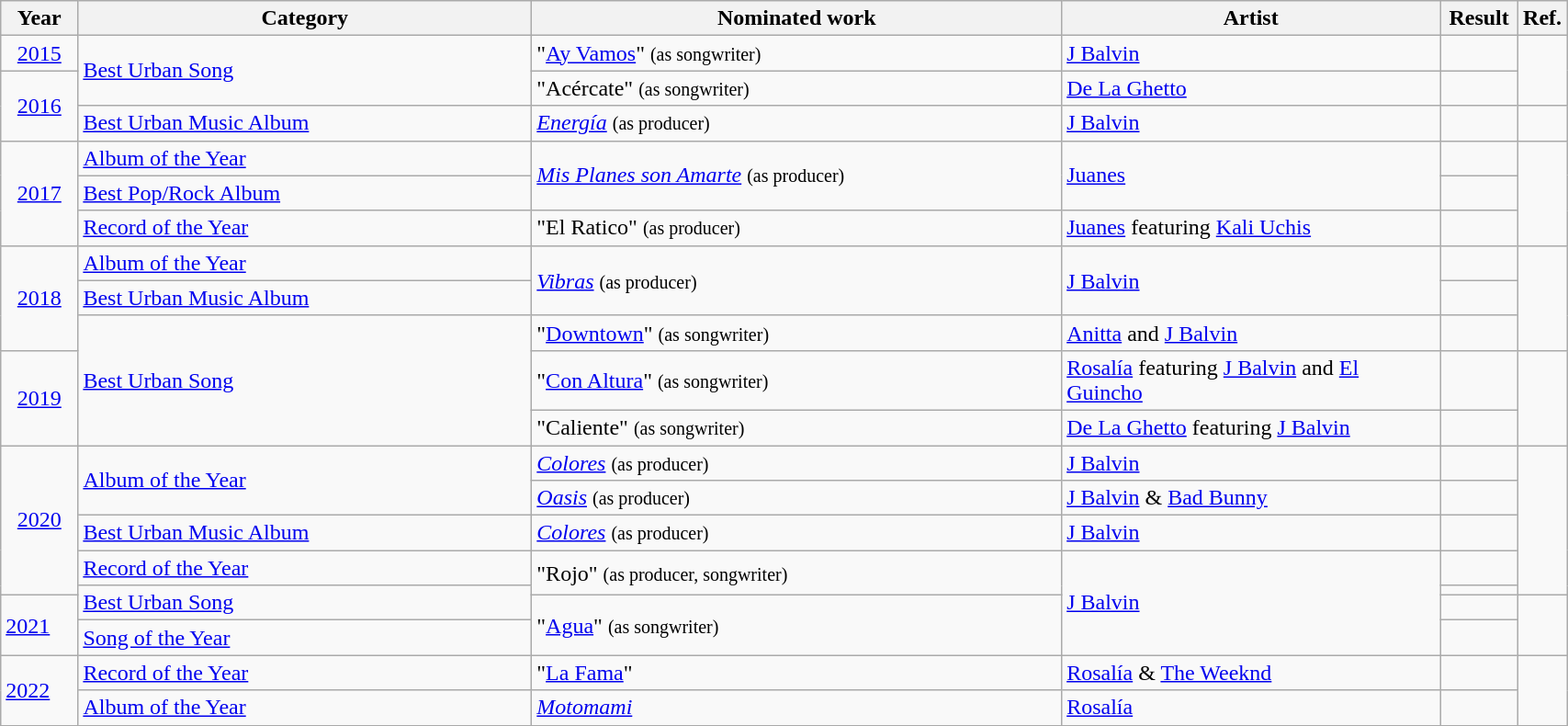<table class="wikitable" style="width:90%;">
<tr>
<th width=5%>Year</th>
<th style="width:30%;">Category</th>
<th style="width:35%;">Nominated work</th>
<th style="width:25%;">Artist</th>
<th style="width:15%;">Result</th>
<th style="width:5%;">Ref.</th>
</tr>
<tr>
<td style="text-align:center;"><a href='#'>2015</a></td>
<td rowspan="2"><a href='#'>Best Urban Song</a></td>
<td>"<a href='#'>Ay Vamos</a>" <small>(as songwriter)</small></td>
<td><a href='#'>J Balvin</a></td>
<td></td>
<td rowspan="2"></td>
</tr>
<tr>
<td rowspan="2" style="text-align:center;"><a href='#'>2016</a></td>
<td>"Acércate" <small>(as songwriter)</small></td>
<td><a href='#'>De La Ghetto</a></td>
<td></td>
</tr>
<tr>
<td><a href='#'>Best Urban Music Album</a></td>
<td><em><a href='#'>Energía</a></em> <small>(as producer)</small></td>
<td><a href='#'>J Balvin</a></td>
<td></td>
<td></td>
</tr>
<tr>
<td rowspan="3" style="text-align:center;"><a href='#'>2017</a></td>
<td><a href='#'>Album of the Year</a></td>
<td rowspan="2"><em><a href='#'>Mis Planes son Amarte</a></em> <small>(as producer)</small></td>
<td rowspan="2"><a href='#'>Juanes</a></td>
<td></td>
<td rowspan="3"></td>
</tr>
<tr>
<td><a href='#'>Best Pop/Rock Album</a></td>
<td></td>
</tr>
<tr>
<td><a href='#'>Record of the Year</a></td>
<td>"El Ratico" <small>(as producer)</small></td>
<td><a href='#'>Juanes</a> featuring <a href='#'>Kali Uchis</a></td>
<td></td>
</tr>
<tr>
<td rowspan="3" style="text-align:center;"><a href='#'>2018</a></td>
<td><a href='#'>Album of the Year</a></td>
<td rowspan="2"><em><a href='#'>Vibras</a></em> <small>(as producer)</small></td>
<td rowspan="2"><a href='#'>J Balvin</a></td>
<td></td>
<td rowspan="3"></td>
</tr>
<tr>
<td><a href='#'>Best Urban Music Album</a></td>
<td></td>
</tr>
<tr>
<td rowspan="3"><a href='#'>Best Urban Song</a></td>
<td>"<a href='#'>Downtown</a>" <small>(as songwriter)</small></td>
<td><a href='#'>Anitta</a> and <a href='#'>J Balvin</a></td>
<td></td>
</tr>
<tr>
<td rowspan="2" style="text-align:center;"><a href='#'>2019</a></td>
<td>"<a href='#'>Con Altura</a>" <small>(as songwriter)</small></td>
<td><a href='#'>Rosalía</a> featuring <a href='#'>J Balvin</a> and <a href='#'>El Guincho</a></td>
<td></td>
<td rowspan="2"></td>
</tr>
<tr>
<td>"Caliente" <small>(as songwriter)</small></td>
<td><a href='#'>De La Ghetto</a> featuring <a href='#'>J Balvin</a></td>
<td></td>
</tr>
<tr>
<td rowspan="5" style="text-align:center;"><a href='#'>2020</a></td>
<td rowspan="2"><a href='#'>Album of the Year</a></td>
<td><em><a href='#'>Colores</a></em> <small>(as producer)</small></td>
<td><a href='#'>J Balvin</a></td>
<td></td>
<td rowspan="5"></td>
</tr>
<tr>
<td><em><a href='#'>Oasis</a></em> <small>(as producer)</small></td>
<td><a href='#'>J Balvin</a> & <a href='#'>Bad Bunny</a></td>
<td></td>
</tr>
<tr>
<td><a href='#'>Best Urban Music Album</a></td>
<td><em><a href='#'>Colores</a></em> <small>(as producer)</small></td>
<td><a href='#'>J Balvin</a></td>
<td></td>
</tr>
<tr>
<td><a href='#'>Record of the Year</a></td>
<td rowspan="2">"Rojo" <small>(as producer, songwriter)</small></td>
<td rowspan="4"><a href='#'>J Balvin</a></td>
<td></td>
</tr>
<tr>
<td rowspan="2"><a href='#'>Best Urban Song</a></td>
<td></td>
</tr>
<tr>
<td rowspan="2"><a href='#'>2021</a></td>
<td rowspan="2">"<a href='#'>Agua</a>" <small>(as songwriter)</small></td>
<td></td>
<td rowspan="2"></td>
</tr>
<tr>
<td><a href='#'>Song of the Year</a></td>
<td></td>
</tr>
<tr>
<td rowspan="2"><a href='#'>2022</a></td>
<td><a href='#'>Record of the Year</a></td>
<td>"<a href='#'>La Fama</a>" </td>
<td><a href='#'>Rosalía</a> & <a href='#'>The Weeknd</a></td>
<td></td>
<td rowspan="2"></td>
</tr>
<tr>
<td><a href='#'>Album of the Year</a></td>
<td><em><a href='#'>Motomami</a></em> </td>
<td><a href='#'>Rosalía</a></td>
<td></td>
</tr>
<tr>
</tr>
</table>
